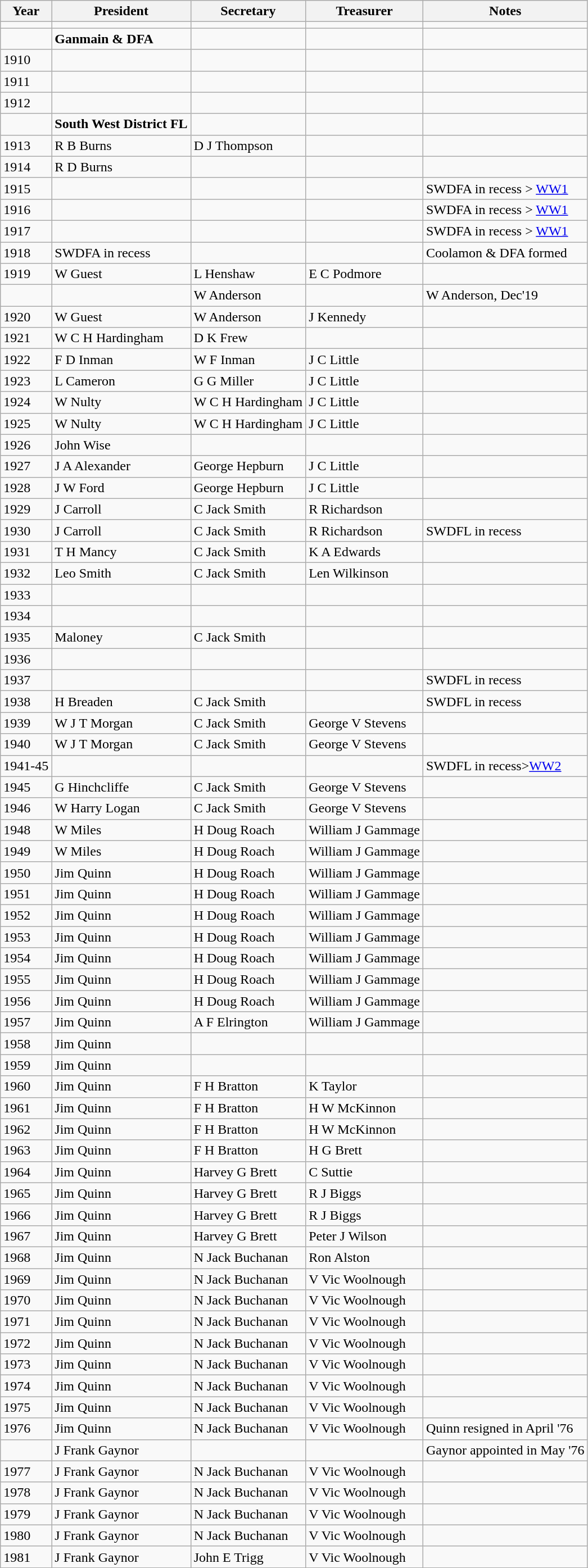<table class="wikitable sortable">
<tr>
<th>Year</th>
<th>President</th>
<th>Secretary</th>
<th>Treasurer</th>
<th>Notes</th>
</tr>
<tr>
<td></td>
<td></td>
<td></td>
<td></td>
<td></td>
</tr>
<tr>
<td></td>
<td><strong>Ganmain & DFA</strong></td>
<td></td>
<td></td>
<td></td>
</tr>
<tr>
<td>1910</td>
<td></td>
<td></td>
<td></td>
<td></td>
</tr>
<tr>
<td>1911</td>
<td></td>
<td></td>
<td></td>
<td></td>
</tr>
<tr>
<td>1912</td>
<td></td>
<td></td>
<td></td>
<td></td>
</tr>
<tr>
<td></td>
<td><strong>South West District FL</strong></td>
<td></td>
<td></td>
<td></td>
</tr>
<tr>
<td>1913</td>
<td>R B Burns</td>
<td>D J Thompson</td>
<td></td>
<td></td>
</tr>
<tr>
<td>1914</td>
<td>R D Burns</td>
<td></td>
<td></td>
<td></td>
</tr>
<tr>
<td>1915</td>
<td></td>
<td></td>
<td></td>
<td>SWDFA in recess > <a href='#'>WW1</a></td>
</tr>
<tr>
<td>1916</td>
<td></td>
<td></td>
<td></td>
<td>SWDFA in recess > <a href='#'>WW1</a></td>
</tr>
<tr>
<td>1917</td>
<td></td>
<td></td>
<td></td>
<td>SWDFA in recess > <a href='#'>WW1</a></td>
</tr>
<tr>
<td>1918</td>
<td>SWDFA in recess</td>
<td></td>
<td></td>
<td>Coolamon & DFA formed</td>
</tr>
<tr>
<td>1919</td>
<td>W Guest</td>
<td>L Henshaw</td>
<td>E C Podmore</td>
<td></td>
</tr>
<tr>
<td></td>
<td></td>
<td>W Anderson</td>
<td></td>
<td>W Anderson, Dec'19</td>
</tr>
<tr>
<td>1920</td>
<td>W Guest</td>
<td>W Anderson</td>
<td>J Kennedy</td>
<td></td>
</tr>
<tr>
<td>1921</td>
<td>W C H Hardingham</td>
<td>D K Frew</td>
<td></td>
<td></td>
</tr>
<tr>
<td>1922</td>
<td>F D Inman</td>
<td>W F Inman</td>
<td>J C Little</td>
<td></td>
</tr>
<tr>
<td>1923</td>
<td>L Cameron</td>
<td>G G Miller</td>
<td>J C Little</td>
<td></td>
</tr>
<tr>
<td>1924</td>
<td>W Nulty</td>
<td>W C H Hardingham</td>
<td>J C Little</td>
<td></td>
</tr>
<tr>
<td>1925</td>
<td>W Nulty</td>
<td>W C H Hardingham</td>
<td>J C Little</td>
<td></td>
</tr>
<tr>
<td>1926</td>
<td>John Wise</td>
<td></td>
<td></td>
<td></td>
</tr>
<tr>
<td>1927</td>
<td>J A Alexander</td>
<td>George Hepburn</td>
<td>J C Little</td>
<td></td>
</tr>
<tr>
<td>1928</td>
<td>J W Ford</td>
<td>George Hepburn</td>
<td>J C Little</td>
<td></td>
</tr>
<tr>
<td>1929</td>
<td>J Carroll</td>
<td>C Jack Smith</td>
<td>R Richardson</td>
<td></td>
</tr>
<tr>
<td>1930</td>
<td>J Carroll</td>
<td>C Jack Smith</td>
<td>R Richardson</td>
<td>SWDFL in recess</td>
</tr>
<tr>
<td>1931</td>
<td>T H Mancy</td>
<td>C Jack Smith</td>
<td>K A Edwards</td>
<td></td>
</tr>
<tr>
<td>1932</td>
<td>Leo Smith</td>
<td>C Jack Smith</td>
<td>Len Wilkinson</td>
<td></td>
</tr>
<tr>
<td>1933</td>
<td></td>
<td></td>
<td></td>
<td></td>
</tr>
<tr>
<td>1934</td>
<td></td>
<td></td>
<td></td>
<td></td>
</tr>
<tr>
<td>1935</td>
<td>Maloney</td>
<td>C Jack Smith</td>
<td></td>
<td></td>
</tr>
<tr>
<td>1936</td>
<td></td>
<td></td>
<td></td>
<td></td>
</tr>
<tr>
<td>1937</td>
<td></td>
<td></td>
<td></td>
<td>SWDFL in recess</td>
</tr>
<tr>
<td>1938</td>
<td>H Breaden</td>
<td>C Jack Smith</td>
<td></td>
<td>SWDFL in recess</td>
</tr>
<tr>
<td>1939</td>
<td>W J T Morgan</td>
<td>C Jack Smith</td>
<td>George V Stevens</td>
<td></td>
</tr>
<tr>
<td>1940</td>
<td>W J T Morgan</td>
<td>C Jack Smith</td>
<td>George V Stevens</td>
<td></td>
</tr>
<tr>
<td>1941-45</td>
<td></td>
<td></td>
<td></td>
<td>SWDFL in recess><a href='#'>WW2</a></td>
</tr>
<tr>
<td>1945</td>
<td>G Hinchcliffe</td>
<td>C Jack Smith</td>
<td>George V Stevens</td>
<td></td>
</tr>
<tr>
<td>1946</td>
<td>W Harry Logan</td>
<td>C Jack Smith</td>
<td>George V Stevens</td>
<td></td>
</tr>
<tr>
<td>1948</td>
<td>W Miles</td>
<td>H Doug Roach</td>
<td>William J Gammage</td>
<td></td>
</tr>
<tr>
<td>1949</td>
<td>W Miles</td>
<td>H Doug Roach</td>
<td>William J Gammage</td>
<td></td>
</tr>
<tr>
<td>1950</td>
<td>Jim Quinn</td>
<td>H Doug Roach</td>
<td>William J Gammage</td>
<td></td>
</tr>
<tr>
<td>1951</td>
<td>Jim Quinn</td>
<td>H Doug Roach</td>
<td>William J Gammage</td>
<td></td>
</tr>
<tr>
<td>1952</td>
<td>Jim Quinn</td>
<td>H Doug Roach</td>
<td>William J Gammage</td>
<td></td>
</tr>
<tr>
<td>1953</td>
<td>Jim Quinn</td>
<td>H Doug Roach</td>
<td>William J Gammage</td>
<td></td>
</tr>
<tr>
<td>1954</td>
<td>Jim Quinn</td>
<td>H Doug Roach</td>
<td>William J Gammage</td>
<td></td>
</tr>
<tr>
<td>1955</td>
<td>Jim Quinn</td>
<td>H Doug Roach</td>
<td>William J Gammage</td>
<td></td>
</tr>
<tr>
<td>1956</td>
<td>Jim Quinn</td>
<td>H Doug Roach</td>
<td>William J Gammage</td>
<td></td>
</tr>
<tr>
<td>1957</td>
<td>Jim Quinn</td>
<td>A F Elrington</td>
<td>William J Gammage</td>
<td></td>
</tr>
<tr>
<td>1958</td>
<td>Jim Quinn</td>
<td></td>
<td></td>
<td></td>
</tr>
<tr>
<td>1959</td>
<td>Jim Quinn</td>
<td></td>
<td></td>
<td></td>
</tr>
<tr>
<td>1960</td>
<td>Jim Quinn</td>
<td>F H Bratton</td>
<td>K Taylor</td>
<td></td>
</tr>
<tr>
<td>1961</td>
<td>Jim Quinn</td>
<td>F H Bratton</td>
<td>H W McKinnon</td>
<td></td>
</tr>
<tr>
<td>1962</td>
<td>Jim Quinn</td>
<td>F H Bratton</td>
<td>H W McKinnon</td>
<td></td>
</tr>
<tr>
<td>1963</td>
<td>Jim Quinn</td>
<td>F H Bratton</td>
<td>H G Brett</td>
<td></td>
</tr>
<tr>
<td>1964</td>
<td>Jim Quinn</td>
<td>Harvey G Brett</td>
<td>C Suttie</td>
<td></td>
</tr>
<tr>
<td>1965</td>
<td>Jim Quinn</td>
<td>Harvey G Brett</td>
<td>R J Biggs</td>
<td></td>
</tr>
<tr>
<td>1966</td>
<td>Jim Quinn</td>
<td>Harvey G Brett</td>
<td>R J Biggs</td>
<td></td>
</tr>
<tr>
<td>1967</td>
<td>Jim Quinn</td>
<td>Harvey G Brett</td>
<td>Peter J Wilson</td>
<td></td>
</tr>
<tr>
<td>1968</td>
<td>Jim Quinn</td>
<td>N Jack Buchanan</td>
<td>Ron Alston</td>
<td></td>
</tr>
<tr>
<td>1969</td>
<td>Jim Quinn</td>
<td>N Jack Buchanan</td>
<td>V Vic Woolnough</td>
<td></td>
</tr>
<tr>
<td>1970</td>
<td>Jim Quinn</td>
<td>N Jack Buchanan</td>
<td>V Vic Woolnough</td>
<td></td>
</tr>
<tr>
<td>1971</td>
<td>Jim Quinn</td>
<td>N Jack Buchanan</td>
<td>V Vic Woolnough</td>
<td></td>
</tr>
<tr>
<td>1972</td>
<td>Jim Quinn</td>
<td>N Jack Buchanan</td>
<td>V Vic Woolnough</td>
<td></td>
</tr>
<tr>
<td>1973</td>
<td>Jim Quinn</td>
<td>N Jack Buchanan</td>
<td>V Vic Woolnough</td>
<td></td>
</tr>
<tr>
<td>1974</td>
<td>Jim Quinn</td>
<td>N Jack Buchanan</td>
<td>V Vic Woolnough</td>
<td></td>
</tr>
<tr>
<td>1975</td>
<td>Jim Quinn</td>
<td>N Jack Buchanan</td>
<td>V Vic Woolnough</td>
<td></td>
</tr>
<tr>
<td>1976</td>
<td>Jim Quinn</td>
<td>N Jack Buchanan</td>
<td>V Vic Woolnough</td>
<td>Quinn resigned in April '76</td>
</tr>
<tr>
<td></td>
<td>J Frank Gaynor</td>
<td></td>
<td></td>
<td>Gaynor appointed in May '76</td>
</tr>
<tr>
<td>1977</td>
<td>J Frank Gaynor</td>
<td>N Jack Buchanan</td>
<td>V Vic Woolnough</td>
<td></td>
</tr>
<tr>
<td>1978</td>
<td>J Frank Gaynor</td>
<td>N Jack Buchanan</td>
<td>V Vic Woolnough</td>
<td></td>
</tr>
<tr>
<td>1979</td>
<td>J Frank Gaynor</td>
<td>N Jack Buchanan</td>
<td>V Vic Woolnough</td>
<td></td>
</tr>
<tr>
<td>1980</td>
<td>J Frank Gaynor</td>
<td>N Jack Buchanan</td>
<td>V Vic Woolnough</td>
<td></td>
</tr>
<tr>
<td>1981</td>
<td>J Frank Gaynor</td>
<td>John E Trigg</td>
<td>V Vic Woolnough</td>
<td></td>
</tr>
<tr>
</tr>
</table>
